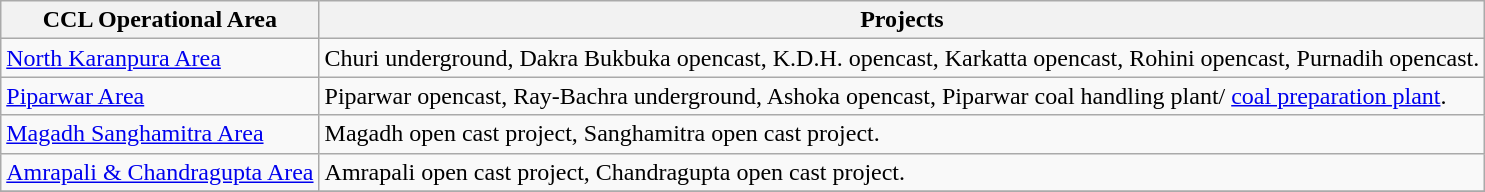<table class="wikitable">
<tr>
<th>CCL Operational Area</th>
<th>Projects</th>
</tr>
<tr>
<td><a href='#'>North Karanpura Area</a></td>
<td>Churi underground, Dakra Bukbuka opencast, K.D.H. opencast, Karkatta opencast, Rohini opencast, Purnadih opencast.</td>
</tr>
<tr>
<td><a href='#'>Piparwar Area</a></td>
<td>Piparwar opencast, Ray-Bachra underground, Ashoka opencast, Piparwar coal handling plant/ <a href='#'>coal preparation plant</a>.</td>
</tr>
<tr>
<td><a href='#'>Magadh Sanghamitra Area</a></td>
<td>Magadh open cast project, Sanghamitra open cast project.</td>
</tr>
<tr>
<td><a href='#'>Amrapali & Chandragupta Area</a></td>
<td>Amrapali open cast project, Chandragupta open cast project.</td>
</tr>
<tr>
</tr>
</table>
